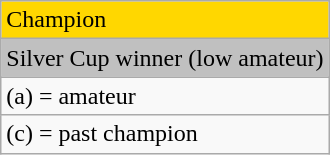<table class="wikitable">
<tr style="background:gold">
<td>Champion</td>
</tr>
<tr style="background:silver">
<td>Silver Cup winner (low amateur)</td>
</tr>
<tr>
<td>(a) = amateur</td>
</tr>
<tr>
<td>(c) = past champion</td>
</tr>
</table>
